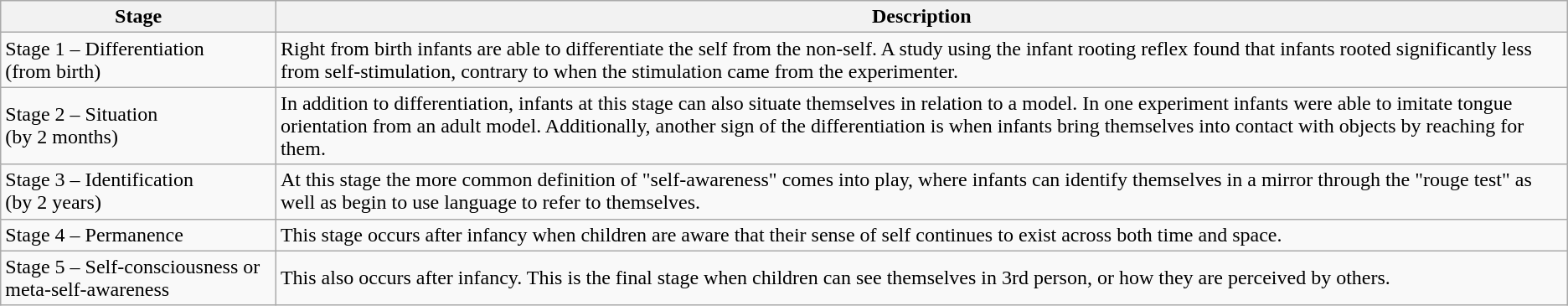<table class="wikitable">
<tr>
<th>Stage</th>
<th>Description</th>
</tr>
<tr>
<td>Stage 1 – Differentiation<br>(from birth)</td>
<td>Right from birth infants are able to differentiate the self from the non-self. A study using the infant rooting reflex found that infants rooted significantly less from self-stimulation, contrary to when the stimulation came from the experimenter.</td>
</tr>
<tr>
<td>Stage 2 – Situation<br>(by 2 months)</td>
<td>In addition to differentiation, infants at this stage can also situate themselves in relation to a model. In one experiment infants were able to imitate tongue orientation from an adult model. Additionally, another sign of the differentiation is when infants bring themselves into contact with objects by reaching for them.</td>
</tr>
<tr>
<td>Stage 3 – Identification<br>(by 2 years)</td>
<td>At this stage the more common definition of "self-awareness" comes into play, where infants can identify themselves in a mirror through the "rouge test" as well as begin to use language to refer to themselves.</td>
</tr>
<tr>
<td>Stage 4 – Permanence</td>
<td>This stage occurs after infancy when children are aware that their sense of self continues to exist across both time and space.</td>
</tr>
<tr>
<td>Stage 5 – Self-consciousness or meta-self-awareness</td>
<td>This also occurs after infancy. This is the final stage when children can see themselves in 3rd person, or how they are perceived by others.</td>
</tr>
</table>
